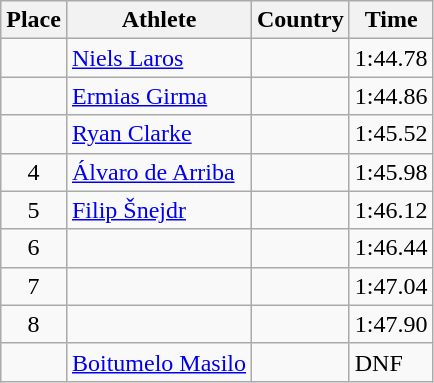<table class="wikitable">
<tr>
<th>Place</th>
<th>Athlete</th>
<th>Country</th>
<th>Time</th>
</tr>
<tr>
<td align=center></td>
<td><a href='#'>Niels Laros</a></td>
<td></td>
<td>1:44.78</td>
</tr>
<tr>
<td align=center></td>
<td><a href='#'>Ermias Girma</a></td>
<td></td>
<td>1:44.86</td>
</tr>
<tr>
<td align=center></td>
<td><a href='#'>Ryan Clarke</a></td>
<td></td>
<td>1:45.52</td>
</tr>
<tr>
<td align=center>4</td>
<td><a href='#'>Álvaro de Arriba</a></td>
<td></td>
<td>1:45.98</td>
</tr>
<tr>
<td align=center>5</td>
<td><a href='#'>Filip Šnejdr</a></td>
<td></td>
<td>1:46.12</td>
</tr>
<tr>
<td align=center>6</td>
<td></td>
<td></td>
<td>1:46.44</td>
</tr>
<tr>
<td align=center>7</td>
<td></td>
<td></td>
<td>1:47.04</td>
</tr>
<tr>
<td align=center>8</td>
<td></td>
<td></td>
<td>1:47.90</td>
</tr>
<tr>
<td align=center></td>
<td><a href='#'>Boitumelo Masilo</a></td>
<td></td>
<td>DNF</td>
</tr>
</table>
